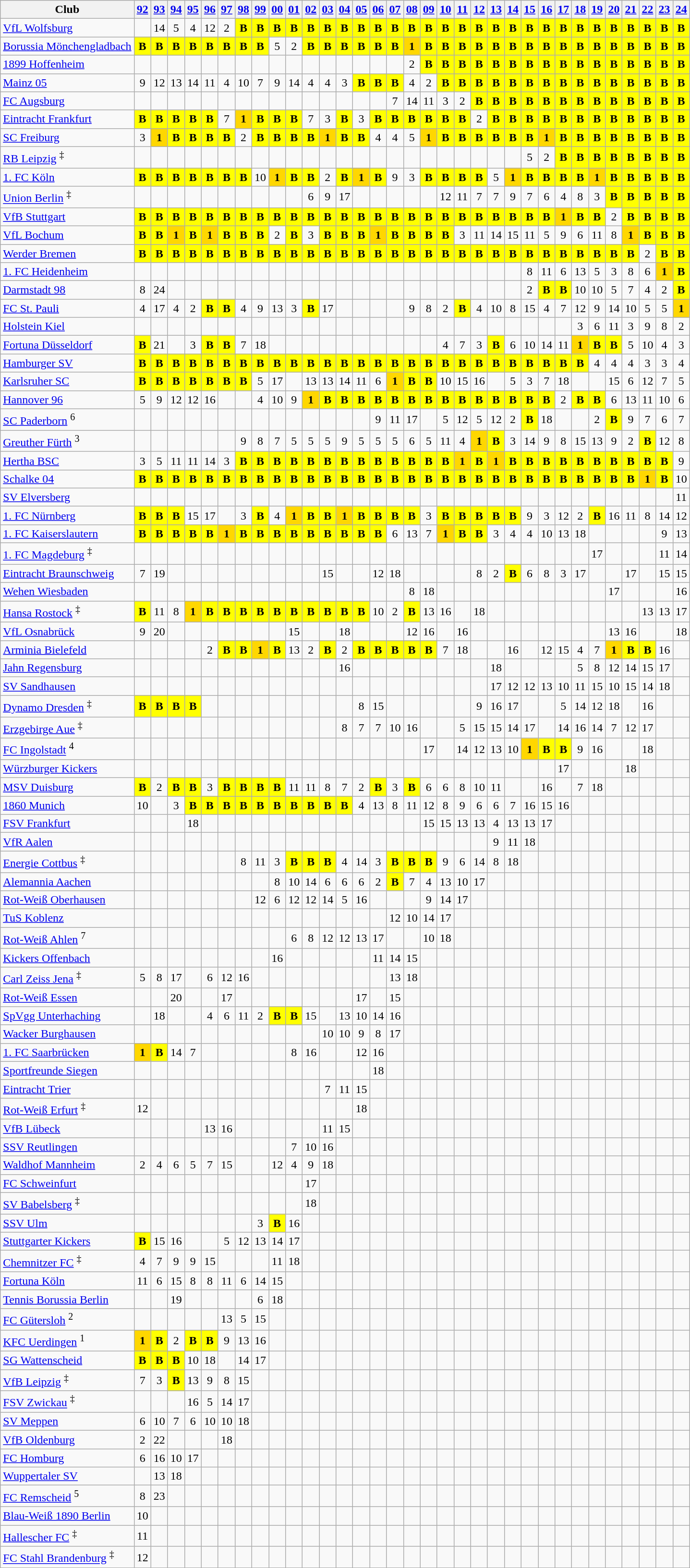<table class="wikitable sortable">
<tr>
<th>Club</th>
<th class="unsortable"><a href='#'>92</a></th>
<th class="unsortable"><a href='#'>93</a></th>
<th class="unsortable"><a href='#'>94</a></th>
<th class="unsortable"><a href='#'>95</a></th>
<th class="unsortable"><a href='#'>96</a></th>
<th class="unsortable"><a href='#'>97</a></th>
<th class="unsortable"><a href='#'>98</a></th>
<th class="unsortable"><a href='#'>99</a></th>
<th class="unsortable"><a href='#'>00</a></th>
<th class="unsortable"><a href='#'>01</a></th>
<th class="unsortable"><a href='#'>02</a></th>
<th class="unsortable"><a href='#'>03</a></th>
<th class="unsortable"><a href='#'>04</a></th>
<th class="unsortable"><a href='#'>05</a></th>
<th class="unsortable"><a href='#'>06</a></th>
<th class="unsortable"><a href='#'>07</a></th>
<th class="unsortable"><a href='#'>08</a></th>
<th class="unsortable"><a href='#'>09</a></th>
<th class="unsortable"><a href='#'>10</a></th>
<th class="unsortable"><a href='#'>11</a></th>
<th class="unsortable"><a href='#'>12</a></th>
<th class="unsortable"><a href='#'>13</a></th>
<th class="unsortable"><a href='#'>14</a></th>
<th class="unsortable"><a href='#'>15</a></th>
<th class="unsortable"><a href='#'>16</a></th>
<th class="unsortable"><a href='#'>17</a></th>
<th class="unsortable"><a href='#'>18</a></th>
<th class="unsortable"><a href='#'>19</a></th>
<th class="unsortable"><a href='#'>20</a></th>
<th class="unsortable"><a href='#'>21</a></th>
<th class="unsortable"><a href='#'>22</a></th>
<th class="unsortable"><a href='#'>23</a></th>
<th class="unsortable"><a href='#'>24</a></th>
</tr>
<tr align="center">
<td align="left"><a href='#'>VfL Wolfsburg</a></td>
<td></td>
<td>14</td>
<td>5</td>
<td>4</td>
<td>12</td>
<td>2</td>
<td style="background:#FFFF00"><strong>B</strong></td>
<td style="background:#FFFF00"><strong>B</strong></td>
<td style="background:#FFFF00"><strong>B</strong></td>
<td style="background:#FFFF00"><strong>B</strong></td>
<td style="background:#FFFF00"><strong>B</strong></td>
<td style="background:#FFFF00"><strong>B</strong></td>
<td style="background:#FFFF00"><strong>B</strong></td>
<td style="background:#FFFF00"><strong>B</strong></td>
<td style="background:#FFFF00"><strong>B</strong></td>
<td style="background:#FFFF00"><strong>B</strong></td>
<td style="background:#FFFF00"><strong>B</strong></td>
<td style="background:#FFFF00"><strong>B</strong></td>
<td style="background:#FFFF00"><strong>B</strong></td>
<td style="background:#FFFF00"><strong>B</strong></td>
<td style="background:#FFFF00"><strong>B</strong></td>
<td style="background:#FFFF00"><strong>B</strong></td>
<td style="background:#FFFF00"><strong>B</strong></td>
<td style="background:#FFFF00"><strong>B</strong></td>
<td style="background:#FFFF00"><strong>B</strong></td>
<td style="background:#FFFF00"><strong>B</strong></td>
<td style="background:#FFFF00"><strong>B</strong></td>
<td style="background:#FFFF00"><strong>B</strong></td>
<td style="background:#FFFF00"><strong>B</strong></td>
<td style="background:#FFFF00"><strong>B</strong></td>
<td style="background:#FFFF00"><strong>B</strong></td>
<td style="background:#FFFF00"><strong>B</strong></td>
<td style="background:#FFFF00"><strong>B</strong></td>
</tr>
<tr align="center">
<td align="left"><a href='#'>Borussia Mönchengladbach</a></td>
<td style="background:#FFFF00"><strong>B</strong></td>
<td style="background:#FFFF00"><strong>B</strong></td>
<td style="background:#FFFF00"><strong>B</strong></td>
<td style="background:#FFFF00"><strong>B</strong></td>
<td style="background:#FFFF00"><strong>B</strong></td>
<td style="background:#FFFF00"><strong>B</strong></td>
<td style="background:#FFFF00"><strong>B</strong></td>
<td style="background:#FFFF00"><strong>B</strong></td>
<td>5</td>
<td>2</td>
<td style="background:#FFFF00"><strong>B</strong></td>
<td style="background:#FFFF00"><strong>B</strong></td>
<td style="background:#FFFF00"><strong>B</strong></td>
<td style="background:#FFFF00"><strong>B</strong></td>
<td style="background:#FFFF00"><strong>B</strong></td>
<td style="background:#FFFF00"><strong>B</strong></td>
<td style="background:gold"><strong>1</strong></td>
<td style="background:#FFFF00"><strong>B</strong></td>
<td style="background:#FFFF00"><strong>B</strong></td>
<td style="background:#FFFF00"><strong>B</strong></td>
<td style="background:#FFFF00"><strong>B</strong></td>
<td style="background:#FFFF00"><strong>B</strong></td>
<td style="background:#FFFF00"><strong>B</strong></td>
<td style="background:#FFFF00"><strong>B</strong></td>
<td style="background:#FFFF00"><strong>B</strong></td>
<td style="background:#FFFF00"><strong>B</strong></td>
<td style="background:#FFFF00"><strong>B</strong></td>
<td style="background:#FFFF00"><strong>B</strong></td>
<td style="background:#FFFF00"><strong>B</strong></td>
<td style="background:#FFFF00"><strong>B</strong></td>
<td style="background:#FFFF00"><strong>B</strong></td>
<td style="background:#FFFF00"><strong>B</strong></td>
<td style="background:#FFFF00"><strong>B</strong></td>
</tr>
<tr align="center">
<td align="left"><a href='#'>1899 Hoffenheim</a></td>
<td></td>
<td></td>
<td></td>
<td></td>
<td></td>
<td></td>
<td></td>
<td></td>
<td></td>
<td></td>
<td></td>
<td></td>
<td></td>
<td></td>
<td></td>
<td></td>
<td>2</td>
<td style="background:#FFFF00"><strong>B</strong></td>
<td style="background:#FFFF00"><strong>B</strong></td>
<td style="background:#FFFF00"><strong>B</strong></td>
<td style="background:#FFFF00"><strong>B</strong></td>
<td style="background:#FFFF00"><strong>B</strong></td>
<td style="background:#FFFF00"><strong>B</strong></td>
<td style="background:#FFFF00"><strong>B</strong></td>
<td style="background:#FFFF00"><strong>B</strong></td>
<td style="background:#FFFF00"><strong>B</strong></td>
<td style="background:#FFFF00"><strong>B</strong></td>
<td style="background:#FFFF00"><strong>B</strong></td>
<td style="background:#FFFF00"><strong>B</strong></td>
<td style="background:#FFFF00"><strong>B</strong></td>
<td style="background:#FFFF00"><strong>B</strong></td>
<td style="background:#FFFF00"><strong>B</strong></td>
<td style="background:#FFFF00"><strong>B</strong></td>
</tr>
<tr align="center">
<td align="left"><a href='#'>Mainz 05</a></td>
<td>9</td>
<td>12</td>
<td>13</td>
<td>14</td>
<td>11</td>
<td>4</td>
<td>10</td>
<td>7</td>
<td>9</td>
<td>14</td>
<td>4</td>
<td>4</td>
<td>3</td>
<td style="background:#FFFF00"><strong>B</strong></td>
<td style="background:#FFFF00"><strong>B</strong></td>
<td style="background:#FFFF00"><strong>B</strong></td>
<td>4</td>
<td>2</td>
<td style="background:#FFFF00"><strong>B</strong></td>
<td style="background:#FFFF00"><strong>B</strong></td>
<td style="background:#FFFF00"><strong>B</strong></td>
<td style="background:#FFFF00"><strong>B</strong></td>
<td style="background:#FFFF00"><strong>B</strong></td>
<td style="background:#FFFF00"><strong>B</strong></td>
<td style="background:#FFFF00"><strong>B</strong></td>
<td style="background:#FFFF00"><strong>B</strong></td>
<td style="background:#FFFF00"><strong>B</strong></td>
<td style="background:#FFFF00"><strong>B</strong></td>
<td style="background:#FFFF00"><strong>B</strong></td>
<td style="background:#FFFF00"><strong>B</strong></td>
<td style="background:#FFFF00"><strong>B</strong></td>
<td style="background:#FFFF00"><strong>B</strong></td>
<td style="background:#FFFF00"><strong>B</strong></td>
</tr>
<tr align="center">
<td align="left"><a href='#'>FC Augsburg</a></td>
<td></td>
<td></td>
<td></td>
<td></td>
<td></td>
<td></td>
<td></td>
<td></td>
<td></td>
<td></td>
<td></td>
<td></td>
<td></td>
<td></td>
<td></td>
<td>7</td>
<td>14</td>
<td>11</td>
<td>3</td>
<td>2</td>
<td style="background:#FFFF00"><strong>B</strong></td>
<td style="background:#FFFF00"><strong>B</strong></td>
<td style="background:#FFFF00"><strong>B</strong></td>
<td style="background:#FFFF00"><strong>B</strong></td>
<td style="background:#FFFF00"><strong>B</strong></td>
<td style="background:#FFFF00"><strong>B</strong></td>
<td style="background:#FFFF00"><strong>B</strong></td>
<td style="background:#FFFF00"><strong>B</strong></td>
<td style="background:#FFFF00"><strong>B</strong></td>
<td style="background:#FFFF00"><strong>B</strong></td>
<td style="background:#FFFF00"><strong>B</strong></td>
<td style="background:#FFFF00"><strong>B</strong></td>
<td style="background:#FFFF00"><strong>B</strong></td>
</tr>
<tr align="center">
<td align="left"><a href='#'>Eintracht Frankfurt</a></td>
<td style="background:#FFFF00"><strong>B</strong></td>
<td style="background:#FFFF00"><strong>B</strong></td>
<td style="background:#FFFF00"><strong>B</strong></td>
<td style="background:#FFFF00"><strong>B</strong></td>
<td style="background:#FFFF00"><strong>B</strong></td>
<td>7</td>
<td style="background:gold"><strong>1</strong></td>
<td style="background:#FFFF00"><strong>B</strong></td>
<td style="background:#FFFF00"><strong>B</strong></td>
<td style="background:#FFFF00"><strong>B</strong></td>
<td>7</td>
<td>3</td>
<td style="background:#FFFF00"><strong>B</strong></td>
<td>3</td>
<td style="background:#FFFF00"><strong>B</strong></td>
<td style="background:#FFFF00"><strong>B</strong></td>
<td style="background:#FFFF00"><strong>B</strong></td>
<td style="background:#FFFF00"><strong>B</strong></td>
<td style="background:#FFFF00"><strong>B</strong></td>
<td style="background:#FFFF00"><strong>B</strong></td>
<td>2</td>
<td style="background:#FFFF00"><strong>B</strong></td>
<td style="background:#FFFF00"><strong>B</strong></td>
<td style="background:#FFFF00"><strong>B</strong></td>
<td style="background:#FFFF00"><strong>B</strong></td>
<td style="background:#FFFF00"><strong>B</strong></td>
<td style="background:#FFFF00"><strong>B</strong></td>
<td style="background:#FFFF00"><strong>B</strong></td>
<td style="background:#FFFF00"><strong>B</strong></td>
<td style="background:#FFFF00"><strong>B</strong></td>
<td style="background:#FFFF00"><strong>B</strong></td>
<td style="background:#FFFF00"><strong>B</strong></td>
<td style="background:#FFFF00"><strong>B</strong></td>
</tr>
<tr align="center">
<td align="left"><a href='#'>SC Freiburg</a></td>
<td>3</td>
<td style="background:gold"><strong>1</strong></td>
<td style="background:#FFFF00"><strong>B</strong></td>
<td style="background:#FFFF00"><strong>B</strong></td>
<td style="background:#FFFF00"><strong>B</strong></td>
<td style="background:#FFFF00"><strong>B</strong></td>
<td>2</td>
<td style="background:#FFFF00"><strong>B</strong></td>
<td style="background:#FFFF00"><strong>B</strong></td>
<td style="background:#FFFF00"><strong>B</strong></td>
<td style="background:#FFFF00"><strong>B</strong></td>
<td style="background:gold"><strong>1</strong></td>
<td style="background:#FFFF00"><strong>B</strong></td>
<td style="background:#FFFF00"><strong>B</strong></td>
<td>4</td>
<td>4</td>
<td>5</td>
<td style="background:gold"><strong>1</strong></td>
<td style="background:#FFFF00"><strong>B</strong></td>
<td style="background:#FFFF00"><strong>B</strong></td>
<td style="background:#FFFF00"><strong>B</strong></td>
<td style="background:#FFFF00"><strong>B</strong></td>
<td style="background:#FFFF00"><strong>B</strong></td>
<td style="background:#FFFF00"><strong>B</strong></td>
<td style="background:gold"><strong>1</strong></td>
<td style="background:#FFFF00"><strong>B</strong></td>
<td style="background:#FFFF00"><strong>B</strong></td>
<td style="background:#FFFF00"><strong>B</strong></td>
<td style="background:#FFFF00"><strong>B</strong></td>
<td style="background:#FFFF00"><strong>B</strong></td>
<td style="background:#FFFF00"><strong>B</strong></td>
<td style="background:#FFFF00"><strong>B</strong></td>
<td style="background:#FFFF00"><strong>B</strong></td>
</tr>
<tr align="center">
<td align="left"><a href='#'>RB Leipzig</a> <sup>‡</sup></td>
<td></td>
<td></td>
<td></td>
<td></td>
<td></td>
<td></td>
<td></td>
<td></td>
<td></td>
<td></td>
<td></td>
<td></td>
<td></td>
<td></td>
<td></td>
<td></td>
<td></td>
<td></td>
<td></td>
<td></td>
<td></td>
<td></td>
<td></td>
<td>5</td>
<td>2</td>
<td style="background:#FFFF00"><strong>B</strong></td>
<td style="background:#FFFF00"><strong>B</strong></td>
<td style="background:#FFFF00"><strong>B</strong></td>
<td style="background:#FFFF00"><strong>B</strong></td>
<td style="background:#FFFF00"><strong>B</strong></td>
<td style="background:#FFFF00"><strong>B</strong></td>
<td style="background:#FFFF00"><strong>B</strong></td>
<td style="background:#FFFF00"><strong>B</strong></td>
</tr>
<tr align="center">
<td align="left"><a href='#'>1. FC Köln</a></td>
<td style="background:#FFFF00"><strong>B</strong></td>
<td style="background:#FFFF00"><strong>B</strong></td>
<td style="background:#FFFF00"><strong>B</strong></td>
<td style="background:#FFFF00"><strong>B</strong></td>
<td style="background:#FFFF00"><strong>B</strong></td>
<td style="background:#FFFF00"><strong>B</strong></td>
<td style="background:#FFFF00"><strong>B</strong></td>
<td>10</td>
<td style="background:gold"><strong>1</strong></td>
<td style="background:#FFFF00"><strong>B</strong></td>
<td style="background:#FFFF00"><strong>B</strong></td>
<td>2</td>
<td style="background:#FFFF00"><strong>B</strong></td>
<td style="background:gold"><strong>1</strong></td>
<td style="background:#FFFF00"><strong>B</strong></td>
<td>9</td>
<td>3</td>
<td style="background:#FFFF00"><strong>B</strong></td>
<td style="background:#FFFF00"><strong>B</strong></td>
<td style="background:#FFFF00"><strong>B</strong></td>
<td style="background:#FFFF00"><strong>B</strong></td>
<td>5</td>
<td style="background:gold"><strong>1</strong></td>
<td style="background:#FFFF00"><strong>B</strong></td>
<td style="background:#FFFF00"><strong>B</strong></td>
<td style="background:#FFFF00"><strong>B</strong></td>
<td style="background:#FFFF00"><strong>B</strong></td>
<td style="background:gold"><strong>1</strong></td>
<td style="background:#FFFF00"><strong>B</strong></td>
<td style="background:#FFFF00"><strong>B</strong></td>
<td style="background:#FFFF00"><strong>B</strong></td>
<td style="background:#FFFF00"><strong>B</strong></td>
<td style="background:#FFFF00"><strong>B</strong></td>
</tr>
<tr align="center">
<td align="left"><a href='#'>Union Berlin</a> <sup>‡</sup></td>
<td></td>
<td></td>
<td></td>
<td></td>
<td></td>
<td></td>
<td></td>
<td></td>
<td></td>
<td></td>
<td>6</td>
<td>9</td>
<td>17</td>
<td></td>
<td></td>
<td></td>
<td></td>
<td></td>
<td>12</td>
<td>11</td>
<td>7</td>
<td>7</td>
<td>9</td>
<td>7</td>
<td>6</td>
<td>4</td>
<td>8</td>
<td>3</td>
<td style="background:#FFFF00"><strong>B</strong></td>
<td style="background:#FFFF00"><strong>B</strong></td>
<td style="background:#FFFF00"><strong>B</strong></td>
<td style="background:#FFFF00"><strong>B</strong></td>
<td style="background:#FFFF00"><strong>B</strong></td>
</tr>
<tr align="center">
<td align="left"><a href='#'>VfB Stuttgart</a></td>
<td style="background:#FFFF00"><strong>B</strong></td>
<td style="background:#FFFF00"><strong>B</strong></td>
<td style="background:#FFFF00"><strong>B</strong></td>
<td style="background:#FFFF00"><strong>B</strong></td>
<td style="background:#FFFF00"><strong>B</strong></td>
<td style="background:#FFFF00"><strong>B</strong></td>
<td style="background:#FFFF00"><strong>B</strong></td>
<td style="background:#FFFF00"><strong>B</strong></td>
<td style="background:#FFFF00"><strong>B</strong></td>
<td style="background:#FFFF00"><strong>B</strong></td>
<td style="background:#FFFF00"><strong>B</strong></td>
<td style="background:#FFFF00"><strong>B</strong></td>
<td style="background:#FFFF00"><strong>B</strong></td>
<td style="background:#FFFF00"><strong>B</strong></td>
<td style="background:#FFFF00"><strong>B</strong></td>
<td style="background:#FFFF00"><strong>B</strong></td>
<td style="background:#FFFF00"><strong>B</strong></td>
<td style="background:#FFFF00"><strong>B</strong></td>
<td style="background:#FFFF00"><strong>B</strong></td>
<td style="background:#FFFF00"><strong>B</strong></td>
<td style="background:#FFFF00"><strong>B</strong></td>
<td style="background:#FFFF00"><strong>B</strong></td>
<td style="background:#FFFF00"><strong>B</strong></td>
<td style="background:#FFFF00"><strong>B</strong></td>
<td style="background:#FFFF00"><strong>B</strong></td>
<td style="background:gold"><strong>1</strong></td>
<td style="background:#FFFF00"><strong>B</strong></td>
<td style="background:#FFFF00"><strong>B</strong></td>
<td>2</td>
<td style="background:#FFFF00"><strong>B</strong></td>
<td style="background:#FFFF00"><strong>B</strong></td>
<td style="background:#FFFF00"><strong>B</strong></td>
<td style="background:#FFFF00"><strong>B</strong></td>
</tr>
<tr align="center">
<td align="left"><a href='#'>VfL Bochum</a></td>
<td style="background:#FFFF00"><strong>B</strong></td>
<td style="background:#FFFF00"><strong>B</strong></td>
<td style="background:gold"><strong>1</strong></td>
<td style="background:#FFFF00"><strong>B</strong></td>
<td style="background:gold"><strong>1</strong></td>
<td style="background:#FFFF00"><strong>B</strong></td>
<td style="background:#FFFF00"><strong>B</strong></td>
<td style="background:#FFFF00"><strong>B</strong></td>
<td>2</td>
<td style="background:#FFFF00"><strong>B</strong></td>
<td>3</td>
<td style="background:#FFFF00"><strong>B</strong></td>
<td style="background:#FFFF00"><strong>B</strong></td>
<td style="background:#FFFF00"><strong>B</strong></td>
<td style="background:gold"><strong>1</strong></td>
<td style="background:#FFFF00"><strong>B</strong></td>
<td style="background:#FFFF00"><strong>B</strong></td>
<td style="background:#FFFF00"><strong>B</strong></td>
<td style="background:#FFFF00"><strong>B</strong></td>
<td>3</td>
<td>11</td>
<td>14</td>
<td>15</td>
<td>11</td>
<td>5</td>
<td>9</td>
<td>6</td>
<td>11</td>
<td>8</td>
<td style="background:gold"><strong>1</strong></td>
<td style="background:#FFFF00"><strong>B</strong></td>
<td style="background:#FFFF00"><strong>B</strong></td>
<td style="background:#FFFF00"><strong>B</strong></td>
</tr>
<tr align="center">
<td align="left"><a href='#'>Werder Bremen</a></td>
<td style="background:#FFFF00"><strong>B</strong></td>
<td style="background:#FFFF00"><strong>B</strong></td>
<td style="background:#FFFF00"><strong>B</strong></td>
<td style="background:#FFFF00"><strong>B</strong></td>
<td style="background:#FFFF00"><strong>B</strong></td>
<td style="background:#FFFF00"><strong>B</strong></td>
<td style="background:#FFFF00"><strong>B</strong></td>
<td style="background:#FFFF00"><strong>B</strong></td>
<td style="background:#FFFF00"><strong>B</strong></td>
<td style="background:#FFFF00"><strong>B</strong></td>
<td style="background:#FFFF00"><strong>B</strong></td>
<td style="background:#FFFF00"><strong>B</strong></td>
<td style="background:#FFFF00"><strong>B</strong></td>
<td style="background:#FFFF00"><strong>B</strong></td>
<td style="background:#FFFF00"><strong>B</strong></td>
<td style="background:#FFFF00"><strong>B</strong></td>
<td style="background:#FFFF00"><strong>B</strong></td>
<td style="background:#FFFF00"><strong>B</strong></td>
<td style="background:#FFFF00"><strong>B</strong></td>
<td style="background:#FFFF00"><strong>B</strong></td>
<td style="background:#FFFF00"><strong>B</strong></td>
<td style="background:#FFFF00"><strong>B</strong></td>
<td style="background:#FFFF00"><strong>B</strong></td>
<td style="background:#FFFF00"><strong>B</strong></td>
<td style="background:#FFFF00"><strong>B</strong></td>
<td style="background:#FFFF00"><strong>B</strong></td>
<td style="background:#FFFF00"><strong>B</strong></td>
<td style="background:#FFFF00"><strong>B</strong></td>
<td style="background:#FFFF00"><strong>B</strong></td>
<td style="background:#FFFF00"><strong>B</strong></td>
<td>2</td>
<td style="background:#FFFF00"><strong>B</strong></td>
<td style="background:#FFFF00"><strong>B</strong></td>
</tr>
<tr align="center">
<td align="left"><a href='#'>1. FC Heidenheim</a></td>
<td></td>
<td></td>
<td></td>
<td></td>
<td></td>
<td></td>
<td></td>
<td></td>
<td></td>
<td></td>
<td></td>
<td></td>
<td></td>
<td></td>
<td></td>
<td></td>
<td></td>
<td></td>
<td></td>
<td></td>
<td></td>
<td></td>
<td></td>
<td>8</td>
<td>11</td>
<td>6</td>
<td>13</td>
<td>5</td>
<td>3</td>
<td>8</td>
<td>6</td>
<td style="background:gold"><strong>1</strong></td>
<td style="background:#FFFF00"><strong>B</strong></td>
</tr>
<tr align="center">
<td align="left"><a href='#'>Darmstadt 98</a></td>
<td>8</td>
<td>24</td>
<td></td>
<td></td>
<td></td>
<td></td>
<td></td>
<td></td>
<td></td>
<td></td>
<td></td>
<td></td>
<td></td>
<td></td>
<td></td>
<td></td>
<td></td>
<td></td>
<td></td>
<td></td>
<td></td>
<td></td>
<td></td>
<td>2</td>
<td style="background:#FFFF00"><strong>B</strong></td>
<td style="background:#FFFF00"><strong>B</strong></td>
<td>10</td>
<td>10</td>
<td>5</td>
<td>7</td>
<td>4</td>
<td>2</td>
<td style="background:#FFFF00"><strong>B</strong></td>
</tr>
<tr align="center">
<td align="left"><a href='#'>FC St. Pauli</a></td>
<td>4</td>
<td>17</td>
<td>4</td>
<td>2</td>
<td style="background:#FFFF00"><strong>B</strong></td>
<td style="background:#FFFF00"><strong>B</strong></td>
<td>4</td>
<td>9</td>
<td>13</td>
<td>3</td>
<td style="background:#FFFF00"><strong>B</strong></td>
<td>17</td>
<td></td>
<td></td>
<td></td>
<td></td>
<td>9</td>
<td>8</td>
<td>2</td>
<td style="background:#FFFF00"><strong>B</strong></td>
<td>4</td>
<td>10</td>
<td>8</td>
<td>15</td>
<td>4</td>
<td>7</td>
<td>12</td>
<td>9</td>
<td>14</td>
<td>10</td>
<td>5</td>
<td>5</td>
<td style="background:gold"><strong>1</strong></td>
</tr>
<tr align="center">
<td align="left"><a href='#'>Holstein Kiel</a></td>
<td></td>
<td></td>
<td></td>
<td></td>
<td></td>
<td></td>
<td></td>
<td></td>
<td></td>
<td></td>
<td></td>
<td></td>
<td></td>
<td></td>
<td></td>
<td></td>
<td></td>
<td></td>
<td></td>
<td></td>
<td></td>
<td></td>
<td></td>
<td></td>
<td></td>
<td></td>
<td>3</td>
<td>6</td>
<td>11</td>
<td>3</td>
<td>9</td>
<td>8</td>
<td>2</td>
</tr>
<tr align="center">
<td align="left"><a href='#'>Fortuna Düsseldorf</a></td>
<td style="background:#FFFF00"><strong>B</strong></td>
<td>21</td>
<td></td>
<td>3</td>
<td style="background:#FFFF00"><strong>B</strong></td>
<td style="background:#FFFF00"><strong>B</strong></td>
<td>7</td>
<td>18</td>
<td></td>
<td></td>
<td></td>
<td></td>
<td></td>
<td></td>
<td></td>
<td></td>
<td></td>
<td></td>
<td>4</td>
<td>7</td>
<td>3</td>
<td style="background:#FFFF00"><strong>B</strong></td>
<td>6</td>
<td>10</td>
<td>14</td>
<td>11</td>
<td style="background:gold"><strong>1</strong></td>
<td style="background:#FFFF00"><strong>B</strong></td>
<td style="background:#FFFF00"><strong>B</strong></td>
<td>5</td>
<td>10</td>
<td>4</td>
<td>3</td>
</tr>
<tr align="center">
<td align="left"><a href='#'>Hamburger SV</a></td>
<td style="background:#FFFF00"><strong>B</strong></td>
<td style="background:#FFFF00"><strong>B</strong></td>
<td style="background:#FFFF00"><strong>B</strong></td>
<td style="background:#FFFF00"><strong>B</strong></td>
<td style="background:#FFFF00"><strong>B</strong></td>
<td style="background:#FFFF00"><strong>B</strong></td>
<td style="background:#FFFF00"><strong>B</strong></td>
<td style="background:#FFFF00"><strong>B</strong></td>
<td style="background:#FFFF00"><strong>B</strong></td>
<td style="background:#FFFF00"><strong>B</strong></td>
<td style="background:#FFFF00"><strong>B</strong></td>
<td style="background:#FFFF00"><strong>B</strong></td>
<td style="background:#FFFF00"><strong>B</strong></td>
<td style="background:#FFFF00"><strong>B</strong></td>
<td style="background:#FFFF00"><strong>B</strong></td>
<td style="background:#FFFF00"><strong>B</strong></td>
<td style="background:#FFFF00"><strong>B</strong></td>
<td style="background:#FFFF00"><strong>B</strong></td>
<td style="background:#FFFF00"><strong>B</strong></td>
<td style="background:#FFFF00"><strong>B</strong></td>
<td style="background:#FFFF00"><strong>B</strong></td>
<td style="background:#FFFF00"><strong>B</strong></td>
<td style="background:#FFFF00"><strong>B</strong></td>
<td style="background:#FFFF00"><strong>B</strong></td>
<td style="background:#FFFF00"><strong>B</strong></td>
<td style="background:#FFFF00"><strong>B</strong></td>
<td style="background:#FFFF00"><strong>B</strong></td>
<td>4</td>
<td>4</td>
<td>4</td>
<td>3</td>
<td>3</td>
<td>4</td>
</tr>
<tr align="center">
<td align="left"><a href='#'>Karlsruher SC</a></td>
<td style="background:#FFFF00"><strong>B</strong></td>
<td style="background:#FFFF00"><strong>B</strong></td>
<td style="background:#FFFF00"><strong>B</strong></td>
<td style="background:#FFFF00"><strong>B</strong></td>
<td style="background:#FFFF00"><strong>B</strong></td>
<td style="background:#FFFF00"><strong>B</strong></td>
<td style="background:#FFFF00"><strong>B</strong></td>
<td>5</td>
<td>17</td>
<td></td>
<td>13</td>
<td>13</td>
<td>14</td>
<td>11</td>
<td>6</td>
<td style="background:gold"><strong>1</strong></td>
<td style="background:#FFFF00"><strong>B</strong></td>
<td style="background:#FFFF00"><strong>B</strong></td>
<td>10</td>
<td>15</td>
<td>16</td>
<td></td>
<td>5</td>
<td>3</td>
<td>7</td>
<td>18</td>
<td></td>
<td></td>
<td>15</td>
<td>6</td>
<td>12</td>
<td>7</td>
<td>5</td>
</tr>
<tr align="center">
<td align="left"><a href='#'>Hannover 96</a></td>
<td>5</td>
<td>9</td>
<td>12</td>
<td>12</td>
<td>16</td>
<td></td>
<td></td>
<td>4</td>
<td>10</td>
<td>9</td>
<td style="background:gold"><strong>1</strong></td>
<td style="background:#FFFF00"><strong>B</strong></td>
<td style="background:#FFFF00"><strong>B</strong></td>
<td style="background:#FFFF00"><strong>B</strong></td>
<td style="background:#FFFF00"><strong>B</strong></td>
<td style="background:#FFFF00"><strong>B</strong></td>
<td style="background:#FFFF00"><strong>B</strong></td>
<td style="background:#FFFF00"><strong>B</strong></td>
<td style="background:#FFFF00"><strong>B</strong></td>
<td style="background:#FFFF00"><strong>B</strong></td>
<td style="background:#FFFF00"><strong>B</strong></td>
<td style="background:#FFFF00"><strong>B</strong></td>
<td style="background:#FFFF00"><strong>B</strong></td>
<td style="background:#FFFF00"><strong>B</strong></td>
<td style="background:#FFFF00"><strong>B</strong></td>
<td>2</td>
<td style="background:#FFFF00"><strong>B</strong></td>
<td style="background:#FFFF00"><strong>B</strong></td>
<td>6</td>
<td>13</td>
<td>11</td>
<td>10</td>
<td>6</td>
</tr>
<tr align="center">
<td align="left"><a href='#'>SC Paderborn</a> <sup>6</sup></td>
<td></td>
<td></td>
<td></td>
<td></td>
<td></td>
<td></td>
<td></td>
<td></td>
<td></td>
<td></td>
<td></td>
<td></td>
<td></td>
<td></td>
<td>9</td>
<td>11</td>
<td>17</td>
<td></td>
<td>5</td>
<td>12</td>
<td>5</td>
<td>12</td>
<td>2</td>
<td style="background:#FFFF00"><strong>B</strong></td>
<td>18</td>
<td></td>
<td></td>
<td>2</td>
<td style="background:#FFFF00"><strong>B</strong></td>
<td>9</td>
<td>7</td>
<td>6</td>
<td>7</td>
</tr>
<tr align="center">
<td align="left"><a href='#'>Greuther Fürth</a> <sup>3</sup></td>
<td></td>
<td></td>
<td></td>
<td></td>
<td></td>
<td></td>
<td>9</td>
<td>8</td>
<td>7</td>
<td>5</td>
<td>5</td>
<td>5</td>
<td>9</td>
<td>5</td>
<td>5</td>
<td>5</td>
<td>6</td>
<td>5</td>
<td>11</td>
<td>4</td>
<td style="background:gold"><strong>1</strong></td>
<td style="background:#FFFF00"><strong>B</strong></td>
<td>3</td>
<td>14</td>
<td>9</td>
<td>8</td>
<td>15</td>
<td>13</td>
<td>9</td>
<td>2</td>
<td style="background:#FFFF00"><strong>B</strong></td>
<td>12</td>
<td>8</td>
</tr>
<tr align="center">
<td align="left"><a href='#'>Hertha BSC</a></td>
<td>3</td>
<td>5</td>
<td>11</td>
<td>11</td>
<td>14</td>
<td>3</td>
<td style="background:#FFFF00"><strong>B</strong></td>
<td style="background:#FFFF00"><strong>B</strong></td>
<td style="background:#FFFF00"><strong>B</strong></td>
<td style="background:#FFFF00"><strong>B</strong></td>
<td style="background:#FFFF00"><strong>B</strong></td>
<td style="background:#FFFF00"><strong>B</strong></td>
<td style="background:#FFFF00"><strong>B</strong></td>
<td style="background:#FFFF00"><strong>B</strong></td>
<td style="background:#FFFF00"><strong>B</strong></td>
<td style="background:#FFFF00"><strong>B</strong></td>
<td style="background:#FFFF00"><strong>B</strong></td>
<td style="background:#FFFF00"><strong>B</strong></td>
<td style="background:#FFFF00"><strong>B</strong></td>
<td style="background:gold"><strong>1</strong></td>
<td style="background:#FFFF00"><strong>B</strong></td>
<td style="background:gold"><strong>1</strong></td>
<td style="background:#FFFF00"><strong>B</strong></td>
<td style="background:#FFFF00"><strong>B</strong></td>
<td style="background:#FFFF00"><strong>B</strong></td>
<td style="background:#FFFF00"><strong>B</strong></td>
<td style="background:#FFFF00"><strong>B</strong></td>
<td style="background:#FFFF00"><strong>B</strong></td>
<td style="background:#FFFF00"><strong>B</strong></td>
<td style="background:#FFFF00"><strong>B</strong></td>
<td style="background:#FFFF00"><strong>B</strong></td>
<td style="background:#FFFF00"><strong>B</strong></td>
<td>9</td>
</tr>
<tr align="center">
<td align="left"><a href='#'>Schalke 04</a></td>
<td style="background:#FFFF00"><strong>B</strong></td>
<td style="background:#FFFF00"><strong>B</strong></td>
<td style="background:#FFFF00"><strong>B</strong></td>
<td style="background:#FFFF00"><strong>B</strong></td>
<td style="background:#FFFF00"><strong>B</strong></td>
<td style="background:#FFFF00"><strong>B</strong></td>
<td style="background:#FFFF00"><strong>B</strong></td>
<td style="background:#FFFF00"><strong>B</strong></td>
<td style="background:#FFFF00"><strong>B</strong></td>
<td style="background:#FFFF00"><strong>B</strong></td>
<td style="background:#FFFF00"><strong>B</strong></td>
<td style="background:#FFFF00"><strong>B</strong></td>
<td style="background:#FFFF00"><strong>B</strong></td>
<td style="background:#FFFF00"><strong>B</strong></td>
<td style="background:#FFFF00"><strong>B</strong></td>
<td style="background:#FFFF00"><strong>B</strong></td>
<td style="background:#FFFF00"><strong>B</strong></td>
<td style="background:#FFFF00"><strong>B</strong></td>
<td style="background:#FFFF00"><strong>B</strong></td>
<td style="background:#FFFF00"><strong>B</strong></td>
<td style="background:#FFFF00"><strong>B</strong></td>
<td style="background:#FFFF00"><strong>B</strong></td>
<td style="background:#FFFF00"><strong>B</strong></td>
<td style="background:#FFFF00"><strong>B</strong></td>
<td style="background:#FFFF00"><strong>B</strong></td>
<td style="background:#FFFF00"><strong>B</strong></td>
<td style="background:#FFFF00"><strong>B</strong></td>
<td style="background:#FFFF00"><strong>B</strong></td>
<td style="background:#FFFF00"><strong>B</strong></td>
<td style="background:#FFFF00"><strong>B</strong></td>
<td style="background:gold"><strong>1</strong></td>
<td style="background:#FFFF00"><strong>B</strong></td>
<td>10</td>
</tr>
<tr align="center">
<td align="left"><a href='#'>SV Elversberg</a></td>
<td></td>
<td></td>
<td></td>
<td></td>
<td></td>
<td></td>
<td></td>
<td></td>
<td></td>
<td></td>
<td></td>
<td></td>
<td></td>
<td></td>
<td></td>
<td></td>
<td></td>
<td></td>
<td></td>
<td></td>
<td></td>
<td></td>
<td></td>
<td></td>
<td></td>
<td></td>
<td></td>
<td></td>
<td></td>
<td></td>
<td></td>
<td></td>
<td>11</td>
</tr>
<tr align="center">
<td align="left"><a href='#'>1. FC Nürnberg</a></td>
<td style="background:#FFFF00"><strong>B</strong></td>
<td style="background:#FFFF00"><strong>B</strong></td>
<td style="background:#FFFF00"><strong>B</strong></td>
<td>15</td>
<td>17</td>
<td></td>
<td>3</td>
<td style="background:#FFFF00"><strong>B</strong></td>
<td>4</td>
<td style="background:gold"><strong>1</strong></td>
<td style="background:#FFFF00"><strong>B</strong></td>
<td style="background:#FFFF00"><strong>B</strong></td>
<td style="background:gold"><strong>1</strong></td>
<td style="background:#FFFF00"><strong>B</strong></td>
<td style="background:#FFFF00"><strong>B</strong></td>
<td style="background:#FFFF00"><strong>B</strong></td>
<td style="background:#FFFF00"><strong>B</strong></td>
<td>3</td>
<td style="background:#FFFF00"><strong>B</strong></td>
<td style="background:#FFFF00"><strong>B</strong></td>
<td style="background:#FFFF00"><strong>B</strong></td>
<td style="background:#FFFF00"><strong>B</strong></td>
<td style="background:#FFFF00"><strong>B</strong></td>
<td>9</td>
<td>3</td>
<td>12</td>
<td>2</td>
<td style="background:#FFFF00"><strong>B</strong></td>
<td>16</td>
<td>11</td>
<td>8</td>
<td>14</td>
<td>12</td>
</tr>
<tr align="center">
<td align="left"><a href='#'>1. FC Kaiserslautern</a></td>
<td style="background:#FFFF00"><strong>B</strong></td>
<td style="background:#FFFF00"><strong>B</strong></td>
<td style="background:#FFFF00"><strong>B</strong></td>
<td style="background:#FFFF00"><strong>B</strong></td>
<td style="background:#FFFF00"><strong>B</strong></td>
<td style="background:gold"><strong>1</strong></td>
<td style="background:#FFFF00"><strong>B</strong></td>
<td style="background:#FFFF00"><strong>B</strong></td>
<td style="background:#FFFF00"><strong>B</strong></td>
<td style="background:#FFFF00"><strong>B</strong></td>
<td style="background:#FFFF00"><strong>B</strong></td>
<td style="background:#FFFF00"><strong>B</strong></td>
<td style="background:#FFFF00"><strong>B</strong></td>
<td style="background:#FFFF00"><strong>B</strong></td>
<td style="background:#FFFF00"><strong>B</strong></td>
<td>6</td>
<td>13</td>
<td>7</td>
<td style="background:gold"><strong>1</strong></td>
<td style="background:#FFFF00"><strong>B</strong></td>
<td style="background:#FFFF00"><strong>B</strong></td>
<td>3</td>
<td>4</td>
<td>4</td>
<td>10</td>
<td>13</td>
<td>18</td>
<td></td>
<td></td>
<td></td>
<td></td>
<td>9</td>
<td>13</td>
</tr>
<tr align="center">
<td align="left"><a href='#'>1. FC Magdeburg</a> <sup>‡</sup></td>
<td></td>
<td></td>
<td></td>
<td></td>
<td></td>
<td></td>
<td></td>
<td></td>
<td></td>
<td></td>
<td></td>
<td></td>
<td></td>
<td></td>
<td></td>
<td></td>
<td></td>
<td></td>
<td></td>
<td></td>
<td></td>
<td></td>
<td></td>
<td></td>
<td></td>
<td></td>
<td></td>
<td>17</td>
<td></td>
<td></td>
<td></td>
<td>11</td>
<td>14</td>
</tr>
<tr align="center">
<td align="left"><a href='#'>Eintracht Braunschweig</a></td>
<td>7</td>
<td>19</td>
<td></td>
<td></td>
<td></td>
<td></td>
<td></td>
<td></td>
<td></td>
<td></td>
<td></td>
<td>15</td>
<td></td>
<td></td>
<td>12</td>
<td>18</td>
<td></td>
<td></td>
<td></td>
<td></td>
<td>8</td>
<td>2</td>
<td style="background:#FFFF00"><strong>B</strong></td>
<td>6</td>
<td>8</td>
<td>3</td>
<td>17</td>
<td></td>
<td></td>
<td>17</td>
<td></td>
<td>15</td>
<td>15</td>
</tr>
<tr align="center">
<td align="left"><a href='#'>Wehen Wiesbaden</a></td>
<td></td>
<td></td>
<td></td>
<td></td>
<td></td>
<td></td>
<td></td>
<td></td>
<td></td>
<td></td>
<td></td>
<td></td>
<td></td>
<td></td>
<td></td>
<td></td>
<td>8</td>
<td>18</td>
<td></td>
<td></td>
<td></td>
<td></td>
<td></td>
<td></td>
<td></td>
<td></td>
<td></td>
<td></td>
<td>17</td>
<td></td>
<td></td>
<td></td>
<td>16</td>
</tr>
<tr align="center">
<td align="left"><a href='#'>Hansa Rostock</a> <sup>‡</sup></td>
<td style="background:#FFFF00"><strong>B</strong></td>
<td>11</td>
<td>8</td>
<td style="background:gold"><strong>1</strong></td>
<td style="background:#FFFF00"><strong>B</strong></td>
<td style="background:#FFFF00"><strong>B</strong></td>
<td style="background:#FFFF00"><strong>B</strong></td>
<td style="background:#FFFF00"><strong>B</strong></td>
<td style="background:#FFFF00"><strong>B</strong></td>
<td style="background:#FFFF00"><strong>B</strong></td>
<td style="background:#FFFF00"><strong>B</strong></td>
<td style="background:#FFFF00"><strong>B</strong></td>
<td style="background:#FFFF00"><strong>B</strong></td>
<td style="background:#FFFF00"><strong>B</strong></td>
<td>10</td>
<td>2</td>
<td style="background:#FFFF00"><strong>B</strong></td>
<td>13</td>
<td>16</td>
<td></td>
<td>18</td>
<td></td>
<td></td>
<td></td>
<td></td>
<td></td>
<td></td>
<td></td>
<td></td>
<td></td>
<td>13</td>
<td>13</td>
<td>17</td>
</tr>
<tr align="center">
<td align="left"><a href='#'>VfL Osnabrück</a></td>
<td>9</td>
<td>20</td>
<td></td>
<td></td>
<td></td>
<td></td>
<td></td>
<td></td>
<td></td>
<td>15</td>
<td></td>
<td></td>
<td>18</td>
<td></td>
<td></td>
<td></td>
<td>12</td>
<td>16</td>
<td></td>
<td>16</td>
<td></td>
<td></td>
<td></td>
<td></td>
<td></td>
<td></td>
<td></td>
<td></td>
<td>13</td>
<td>16</td>
<td></td>
<td></td>
<td>18</td>
</tr>
<tr align="center">
<td align="left"><a href='#'>Arminia Bielefeld</a></td>
<td></td>
<td></td>
<td></td>
<td></td>
<td>2</td>
<td style="background:#FFFF00"><strong>B</strong></td>
<td style="background:#FFFF00"><strong>B</strong></td>
<td style="background:gold"><strong>1</strong></td>
<td style="background:#FFFF00"><strong>B</strong></td>
<td>13</td>
<td>2</td>
<td style="background:#FFFF00"><strong>B</strong></td>
<td>2</td>
<td style="background:#FFFF00"><strong>B</strong></td>
<td style="background:#FFFF00"><strong>B</strong></td>
<td style="background:#FFFF00"><strong>B</strong></td>
<td style="background:#FFFF00"><strong>B</strong></td>
<td style="background:#FFFF00"><strong>B</strong></td>
<td>7</td>
<td>18</td>
<td></td>
<td></td>
<td>16</td>
<td></td>
<td>12</td>
<td>15</td>
<td>4</td>
<td>7</td>
<td style="background:gold"><strong>1</strong></td>
<td style="background:#FFFF00"><strong>B</strong></td>
<td style="background:#FFFF00"><strong>B</strong></td>
<td>16</td>
</tr>
<tr align="center">
<td align="left"><a href='#'>Jahn Regensburg</a></td>
<td></td>
<td></td>
<td></td>
<td></td>
<td></td>
<td></td>
<td></td>
<td></td>
<td></td>
<td></td>
<td></td>
<td></td>
<td>16</td>
<td></td>
<td></td>
<td></td>
<td></td>
<td></td>
<td></td>
<td></td>
<td></td>
<td>18</td>
<td></td>
<td></td>
<td></td>
<td></td>
<td>5</td>
<td>8</td>
<td>12</td>
<td>14</td>
<td>15</td>
<td>17</td>
<td></td>
</tr>
<tr align="center">
<td align="left"><a href='#'>SV Sandhausen</a></td>
<td></td>
<td></td>
<td></td>
<td></td>
<td></td>
<td></td>
<td></td>
<td></td>
<td></td>
<td></td>
<td></td>
<td></td>
<td></td>
<td></td>
<td></td>
<td></td>
<td></td>
<td></td>
<td></td>
<td></td>
<td></td>
<td>17</td>
<td>12</td>
<td>12</td>
<td>13</td>
<td>10</td>
<td>11</td>
<td>15</td>
<td>10</td>
<td>15</td>
<td>14</td>
<td>18</td>
<td></td>
</tr>
<tr align="center">
<td align="left"><a href='#'>Dynamo Dresden</a> <sup>‡</sup></td>
<td style="background:#FFFF00"><strong>B</strong></td>
<td style="background:#FFFF00"><strong>B</strong></td>
<td style="background:#FFFF00"><strong>B</strong></td>
<td style="background:#FFFF00"><strong>B</strong></td>
<td></td>
<td></td>
<td></td>
<td></td>
<td></td>
<td></td>
<td></td>
<td></td>
<td></td>
<td>8</td>
<td>15</td>
<td></td>
<td></td>
<td></td>
<td></td>
<td></td>
<td>9</td>
<td>16</td>
<td>17</td>
<td></td>
<td></td>
<td>5</td>
<td>14</td>
<td>12</td>
<td>18</td>
<td></td>
<td>16</td>
<td></td>
<td></td>
</tr>
<tr align="center">
<td align="left"><a href='#'>Erzgebirge Aue</a> <sup>‡</sup></td>
<td></td>
<td></td>
<td></td>
<td></td>
<td></td>
<td></td>
<td></td>
<td></td>
<td></td>
<td></td>
<td></td>
<td></td>
<td>8</td>
<td>7</td>
<td>7</td>
<td>10</td>
<td>16</td>
<td></td>
<td></td>
<td>5</td>
<td>15</td>
<td>15</td>
<td>14</td>
<td>17</td>
<td></td>
<td>14</td>
<td>16</td>
<td>14</td>
<td>7</td>
<td>12</td>
<td>17</td>
<td></td>
<td></td>
</tr>
<tr align="center">
<td align="left"><a href='#'>FC Ingolstadt</a> <sup>4</sup></td>
<td></td>
<td></td>
<td></td>
<td></td>
<td></td>
<td></td>
<td></td>
<td></td>
<td></td>
<td></td>
<td></td>
<td></td>
<td></td>
<td></td>
<td></td>
<td></td>
<td></td>
<td>17</td>
<td></td>
<td>14</td>
<td>12</td>
<td>13</td>
<td>10</td>
<td style="background:gold"><strong>1</strong></td>
<td style="background:#FFFF00"><strong>B</strong></td>
<td style="background:#FFFF00"><strong>B</strong></td>
<td>9</td>
<td>16</td>
<td></td>
<td></td>
<td>18</td>
<td></td>
<td></td>
</tr>
<tr align="center">
<td align="left"><a href='#'>Würzburger Kickers</a></td>
<td></td>
<td></td>
<td></td>
<td></td>
<td></td>
<td></td>
<td></td>
<td></td>
<td></td>
<td></td>
<td></td>
<td></td>
<td></td>
<td></td>
<td></td>
<td></td>
<td></td>
<td></td>
<td></td>
<td></td>
<td></td>
<td></td>
<td></td>
<td></td>
<td></td>
<td>17</td>
<td></td>
<td></td>
<td></td>
<td>18</td>
<td></td>
<td></td>
<td></td>
</tr>
<tr align="center">
<td align="left"><a href='#'>MSV Duisburg</a></td>
<td style="background:#FFFF00"><strong>B</strong></td>
<td>2</td>
<td style="background:#FFFF00"><strong>B</strong></td>
<td style="background:#FFFF00"><strong>B</strong></td>
<td>3</td>
<td style="background:#FFFF00"><strong>B</strong></td>
<td style="background:#FFFF00"><strong>B</strong></td>
<td style="background:#FFFF00"><strong>B</strong></td>
<td style="background:#FFFF00"><strong>B</strong></td>
<td>11</td>
<td>11</td>
<td>8</td>
<td>7</td>
<td>2</td>
<td style="background:#FFFF00"><strong>B</strong></td>
<td>3</td>
<td style="background:#FFFF00"><strong>B</strong></td>
<td>6</td>
<td>6</td>
<td>8</td>
<td>10</td>
<td>11</td>
<td></td>
<td></td>
<td>16</td>
<td></td>
<td>7</td>
<td>18</td>
<td></td>
<td></td>
<td></td>
<td></td>
<td></td>
</tr>
<tr align="center">
<td align="left"><a href='#'>1860 Munich</a></td>
<td>10</td>
<td></td>
<td>3</td>
<td style="background:#FFFF00"><strong>B</strong></td>
<td style="background:#FFFF00"><strong>B</strong></td>
<td style="background:#FFFF00"><strong>B</strong></td>
<td style="background:#FFFF00"><strong>B</strong></td>
<td style="background:#FFFF00"><strong>B</strong></td>
<td style="background:#FFFF00"><strong>B</strong></td>
<td style="background:#FFFF00"><strong>B</strong></td>
<td style="background:#FFFF00"><strong>B</strong></td>
<td style="background:#FFFF00"><strong>B</strong></td>
<td style="background:#FFFF00"><strong>B</strong></td>
<td>4</td>
<td>13</td>
<td>8</td>
<td>11</td>
<td>12</td>
<td>8</td>
<td>9</td>
<td>6</td>
<td>6</td>
<td>7</td>
<td>16</td>
<td>15</td>
<td>16</td>
<td></td>
<td></td>
<td></td>
<td></td>
<td></td>
<td></td>
<td></td>
</tr>
<tr align="center">
<td align="left"><a href='#'>FSV Frankfurt</a></td>
<td></td>
<td></td>
<td></td>
<td>18</td>
<td></td>
<td></td>
<td></td>
<td></td>
<td></td>
<td></td>
<td></td>
<td></td>
<td></td>
<td></td>
<td></td>
<td></td>
<td></td>
<td>15</td>
<td>15</td>
<td>13</td>
<td>13</td>
<td>4</td>
<td>13</td>
<td>13</td>
<td>17</td>
<td></td>
<td></td>
<td></td>
<td></td>
<td></td>
<td></td>
<td></td>
<td></td>
</tr>
<tr align="center">
<td align="left"><a href='#'>VfR Aalen</a></td>
<td></td>
<td></td>
<td></td>
<td></td>
<td></td>
<td></td>
<td></td>
<td></td>
<td></td>
<td></td>
<td></td>
<td></td>
<td></td>
<td></td>
<td></td>
<td></td>
<td></td>
<td></td>
<td></td>
<td></td>
<td></td>
<td>9</td>
<td>11</td>
<td>18</td>
<td></td>
<td></td>
<td></td>
<td></td>
<td></td>
<td></td>
<td></td>
<td></td>
<td></td>
</tr>
<tr align="center">
<td align="left"><a href='#'>Energie Cottbus</a> <sup>‡</sup></td>
<td></td>
<td></td>
<td></td>
<td></td>
<td></td>
<td></td>
<td>8</td>
<td>11</td>
<td>3</td>
<td style="background:#FFFF00"><strong>B</strong></td>
<td style="background:#FFFF00"><strong>B</strong></td>
<td style="background:#FFFF00"><strong>B</strong></td>
<td>4</td>
<td>14</td>
<td>3</td>
<td style="background:#FFFF00"><strong>B</strong></td>
<td style="background:#FFFF00"><strong>B</strong></td>
<td style="background:#FFFF00"><strong>B</strong></td>
<td>9</td>
<td>6</td>
<td>14</td>
<td>8</td>
<td>18</td>
<td></td>
<td></td>
<td></td>
<td></td>
<td></td>
<td></td>
<td></td>
<td></td>
<td></td>
<td></td>
</tr>
<tr align="center">
<td align="left"><a href='#'>Alemannia Aachen</a></td>
<td></td>
<td></td>
<td></td>
<td></td>
<td></td>
<td></td>
<td></td>
<td></td>
<td>8</td>
<td>10</td>
<td>14</td>
<td>6</td>
<td>6</td>
<td>6</td>
<td>2</td>
<td style="background:#FFFF00"><strong>B</strong></td>
<td>7</td>
<td>4</td>
<td>13</td>
<td>10</td>
<td>17</td>
<td></td>
<td></td>
<td></td>
<td></td>
<td></td>
<td></td>
<td></td>
<td></td>
<td></td>
<td></td>
<td></td>
<td></td>
</tr>
<tr align="center">
<td align="left"><a href='#'>Rot-Weiß Oberhausen</a></td>
<td></td>
<td></td>
<td></td>
<td></td>
<td></td>
<td></td>
<td></td>
<td>12</td>
<td>6</td>
<td>12</td>
<td>12</td>
<td>14</td>
<td>5</td>
<td>16</td>
<td></td>
<td></td>
<td></td>
<td>9</td>
<td>14</td>
<td>17</td>
<td></td>
<td></td>
<td></td>
<td></td>
<td></td>
<td></td>
<td></td>
<td></td>
<td></td>
<td></td>
<td></td>
<td></td>
<td></td>
</tr>
<tr align="center">
<td align="left"><a href='#'>TuS Koblenz</a></td>
<td></td>
<td></td>
<td></td>
<td></td>
<td></td>
<td></td>
<td></td>
<td></td>
<td></td>
<td></td>
<td></td>
<td></td>
<td></td>
<td></td>
<td></td>
<td>12</td>
<td>10</td>
<td>14</td>
<td>17</td>
<td></td>
<td></td>
<td></td>
<td></td>
<td></td>
<td></td>
<td></td>
<td></td>
<td></td>
<td></td>
<td></td>
<td></td>
<td></td>
<td></td>
</tr>
<tr align="center">
<td align="left"><a href='#'>Rot-Weiß Ahlen</a> <sup>7</sup></td>
<td></td>
<td></td>
<td></td>
<td></td>
<td></td>
<td></td>
<td></td>
<td></td>
<td></td>
<td>6</td>
<td>8</td>
<td>12</td>
<td>12</td>
<td>13</td>
<td>17</td>
<td></td>
<td></td>
<td>10</td>
<td>18</td>
<td></td>
<td></td>
<td></td>
<td></td>
<td></td>
<td></td>
<td></td>
<td></td>
<td></td>
<td></td>
<td></td>
<td></td>
<td></td>
<td></td>
</tr>
<tr align="center">
<td align="left"><a href='#'>Kickers Offenbach</a></td>
<td></td>
<td></td>
<td></td>
<td></td>
<td></td>
<td></td>
<td></td>
<td></td>
<td>16</td>
<td></td>
<td></td>
<td></td>
<td></td>
<td></td>
<td>11</td>
<td>14</td>
<td>15</td>
<td></td>
<td></td>
<td></td>
<td></td>
<td></td>
<td></td>
<td></td>
<td></td>
<td></td>
<td></td>
<td></td>
<td></td>
<td></td>
<td></td>
<td></td>
<td></td>
</tr>
<tr align="center">
<td align="left"><a href='#'>Carl Zeiss Jena</a> <sup>‡</sup></td>
<td>5</td>
<td>8</td>
<td>17</td>
<td></td>
<td>6</td>
<td>12</td>
<td>16</td>
<td></td>
<td></td>
<td></td>
<td></td>
<td></td>
<td></td>
<td></td>
<td></td>
<td>13</td>
<td>18</td>
<td></td>
<td></td>
<td></td>
<td></td>
<td></td>
<td></td>
<td></td>
<td></td>
<td></td>
<td></td>
<td></td>
<td></td>
<td></td>
<td></td>
<td></td>
<td></td>
</tr>
<tr align="center">
<td align="left"><a href='#'>Rot-Weiß Essen</a></td>
<td></td>
<td></td>
<td>20</td>
<td></td>
<td></td>
<td>17</td>
<td></td>
<td></td>
<td></td>
<td></td>
<td></td>
<td></td>
<td></td>
<td>17</td>
<td></td>
<td>15</td>
<td></td>
<td></td>
<td></td>
<td></td>
<td></td>
<td></td>
<td></td>
<td></td>
<td></td>
<td></td>
<td></td>
<td></td>
<td></td>
<td></td>
<td></td>
<td></td>
<td></td>
</tr>
<tr align="center">
<td align="left"><a href='#'>SpVgg Unterhaching</a></td>
<td></td>
<td>18</td>
<td></td>
<td></td>
<td>4</td>
<td>6</td>
<td>11</td>
<td>2</td>
<td style="background:#FFFF00"><strong>B</strong></td>
<td style="background:#FFFF00"><strong>B</strong></td>
<td>15</td>
<td></td>
<td>13</td>
<td>10</td>
<td>14</td>
<td>16</td>
<td></td>
<td></td>
<td></td>
<td></td>
<td></td>
<td></td>
<td></td>
<td></td>
<td></td>
<td></td>
<td></td>
<td></td>
<td></td>
<td></td>
<td></td>
<td></td>
<td></td>
</tr>
<tr align="center">
<td align="left"><a href='#'>Wacker Burghausen</a></td>
<td></td>
<td></td>
<td></td>
<td></td>
<td></td>
<td></td>
<td></td>
<td></td>
<td></td>
<td></td>
<td></td>
<td>10</td>
<td>10</td>
<td>9</td>
<td>8</td>
<td>17</td>
<td></td>
<td></td>
<td></td>
<td></td>
<td></td>
<td></td>
<td></td>
<td></td>
<td></td>
<td></td>
<td></td>
<td></td>
<td></td>
<td></td>
<td></td>
<td></td>
<td></td>
</tr>
<tr align="center">
<td align="left"><a href='#'>1. FC Saarbrücken</a></td>
<td style="background:gold"><strong>1</strong></td>
<td style="background:#FFFF00"><strong>B</strong></td>
<td>14</td>
<td>7</td>
<td></td>
<td></td>
<td></td>
<td></td>
<td></td>
<td>8</td>
<td>16</td>
<td></td>
<td></td>
<td>12</td>
<td>16</td>
<td></td>
<td></td>
<td></td>
<td></td>
<td></td>
<td></td>
<td></td>
<td></td>
<td></td>
<td></td>
<td></td>
<td></td>
<td></td>
<td></td>
<td></td>
<td></td>
<td></td>
<td></td>
</tr>
<tr align="center">
<td align="left"><a href='#'>Sportfreunde Siegen</a></td>
<td></td>
<td></td>
<td></td>
<td></td>
<td></td>
<td></td>
<td></td>
<td></td>
<td></td>
<td></td>
<td></td>
<td></td>
<td></td>
<td></td>
<td>18</td>
<td></td>
<td></td>
<td></td>
<td></td>
<td></td>
<td></td>
<td></td>
<td></td>
<td></td>
<td></td>
<td></td>
<td></td>
<td></td>
<td></td>
<td></td>
<td></td>
<td></td>
<td></td>
</tr>
<tr align="center">
<td align="left"><a href='#'>Eintracht Trier</a></td>
<td></td>
<td></td>
<td></td>
<td></td>
<td></td>
<td></td>
<td></td>
<td></td>
<td></td>
<td></td>
<td></td>
<td>7</td>
<td>11</td>
<td>15</td>
<td></td>
<td></td>
<td></td>
<td></td>
<td></td>
<td></td>
<td></td>
<td></td>
<td></td>
<td></td>
<td></td>
<td></td>
<td></td>
<td></td>
<td></td>
<td></td>
<td></td>
<td></td>
<td></td>
</tr>
<tr align="center">
<td align="left"><a href='#'>Rot-Weiß Erfurt</a> <sup>‡</sup></td>
<td>12</td>
<td></td>
<td></td>
<td></td>
<td></td>
<td></td>
<td></td>
<td></td>
<td></td>
<td></td>
<td></td>
<td></td>
<td></td>
<td>18</td>
<td></td>
<td></td>
<td></td>
<td></td>
<td></td>
<td></td>
<td></td>
<td></td>
<td></td>
<td></td>
<td></td>
<td></td>
<td></td>
<td></td>
<td></td>
<td></td>
<td></td>
<td></td>
<td></td>
</tr>
<tr align="center">
<td align="left"><a href='#'>VfB Lübeck</a></td>
<td></td>
<td></td>
<td></td>
<td></td>
<td>13</td>
<td>16</td>
<td></td>
<td></td>
<td></td>
<td></td>
<td></td>
<td>11</td>
<td>15</td>
<td></td>
<td></td>
<td></td>
<td></td>
<td></td>
<td></td>
<td></td>
<td></td>
<td></td>
<td></td>
<td></td>
<td></td>
<td></td>
<td></td>
<td></td>
<td></td>
<td></td>
<td></td>
<td></td>
<td></td>
</tr>
<tr align="center">
<td align="left"><a href='#'>SSV Reutlingen</a></td>
<td></td>
<td></td>
<td></td>
<td></td>
<td></td>
<td></td>
<td></td>
<td></td>
<td></td>
<td>7</td>
<td>10</td>
<td>16</td>
<td></td>
<td></td>
<td></td>
<td></td>
<td></td>
<td></td>
<td></td>
<td></td>
<td></td>
<td></td>
<td></td>
<td></td>
<td></td>
<td></td>
<td></td>
<td></td>
<td></td>
<td></td>
<td></td>
<td></td>
<td></td>
</tr>
<tr align="center">
<td align="left"><a href='#'>Waldhof Mannheim</a></td>
<td>2</td>
<td>4</td>
<td>6</td>
<td>5</td>
<td>7</td>
<td>15</td>
<td></td>
<td></td>
<td>12</td>
<td>4</td>
<td>9</td>
<td>18</td>
<td></td>
<td></td>
<td></td>
<td></td>
<td></td>
<td></td>
<td></td>
<td></td>
<td></td>
<td></td>
<td></td>
<td></td>
<td></td>
<td></td>
<td></td>
<td></td>
<td></td>
<td></td>
<td></td>
<td></td>
<td></td>
</tr>
<tr align="center">
<td align="left"><a href='#'>FC Schweinfurt</a></td>
<td></td>
<td></td>
<td></td>
<td></td>
<td></td>
<td></td>
<td></td>
<td></td>
<td></td>
<td></td>
<td>17</td>
<td></td>
<td></td>
<td></td>
<td></td>
<td></td>
<td></td>
<td></td>
<td></td>
<td></td>
<td></td>
<td></td>
<td></td>
<td></td>
<td></td>
<td></td>
<td></td>
<td></td>
<td></td>
<td></td>
<td></td>
<td></td>
<td></td>
</tr>
<tr align="center">
<td align="left"><a href='#'>SV Babelsberg</a> <sup>‡</sup></td>
<td></td>
<td></td>
<td></td>
<td></td>
<td></td>
<td></td>
<td></td>
<td></td>
<td></td>
<td></td>
<td>18</td>
<td></td>
<td></td>
<td></td>
<td></td>
<td></td>
<td></td>
<td></td>
<td></td>
<td></td>
<td></td>
<td></td>
<td></td>
<td></td>
<td></td>
<td></td>
<td></td>
<td></td>
<td></td>
<td></td>
<td></td>
<td></td>
<td></td>
</tr>
<tr align="center">
<td align="left"><a href='#'>SSV Ulm</a></td>
<td></td>
<td></td>
<td></td>
<td></td>
<td></td>
<td></td>
<td></td>
<td>3</td>
<td style="background:#FFFF00"><strong>B</strong></td>
<td>16</td>
<td></td>
<td></td>
<td></td>
<td></td>
<td></td>
<td></td>
<td></td>
<td></td>
<td></td>
<td></td>
<td></td>
<td></td>
<td></td>
<td></td>
<td></td>
<td></td>
<td></td>
<td></td>
<td></td>
<td></td>
<td></td>
<td></td>
<td></td>
</tr>
<tr align="center">
<td align="left"><a href='#'>Stuttgarter Kickers</a></td>
<td style="background:#FFFF00"><strong>B</strong></td>
<td>15</td>
<td>16</td>
<td></td>
<td></td>
<td>5</td>
<td>12</td>
<td>13</td>
<td>14</td>
<td>17</td>
<td></td>
<td></td>
<td></td>
<td></td>
<td></td>
<td></td>
<td></td>
<td></td>
<td></td>
<td></td>
<td></td>
<td></td>
<td></td>
<td></td>
<td></td>
<td></td>
<td></td>
<td></td>
<td></td>
<td></td>
<td></td>
<td></td>
<td></td>
</tr>
<tr align="center">
<td align="left"><a href='#'>Chemnitzer FC</a> <sup>‡</sup></td>
<td>4</td>
<td>7</td>
<td>9</td>
<td>9</td>
<td>15</td>
<td></td>
<td></td>
<td></td>
<td>11</td>
<td>18</td>
<td></td>
<td></td>
<td></td>
<td></td>
<td></td>
<td></td>
<td></td>
<td></td>
<td></td>
<td></td>
<td></td>
<td></td>
<td></td>
<td></td>
<td></td>
<td></td>
<td></td>
<td></td>
<td></td>
<td></td>
<td></td>
<td></td>
<td></td>
</tr>
<tr align="center">
<td align="left"><a href='#'>Fortuna Köln</a></td>
<td>11</td>
<td>6</td>
<td>15</td>
<td>8</td>
<td>8</td>
<td>11</td>
<td>6</td>
<td>14</td>
<td>15</td>
<td></td>
<td></td>
<td></td>
<td></td>
<td></td>
<td></td>
<td></td>
<td></td>
<td></td>
<td></td>
<td></td>
<td></td>
<td></td>
<td></td>
<td></td>
<td></td>
<td></td>
<td></td>
<td></td>
<td></td>
<td></td>
<td></td>
<td></td>
<td></td>
</tr>
<tr align="center">
<td align="left"><a href='#'>Tennis Borussia Berlin</a></td>
<td></td>
<td></td>
<td>19</td>
<td></td>
<td></td>
<td></td>
<td></td>
<td>6</td>
<td>18</td>
<td></td>
<td></td>
<td></td>
<td></td>
<td></td>
<td></td>
<td></td>
<td></td>
<td></td>
<td></td>
<td></td>
<td></td>
<td></td>
<td></td>
<td></td>
<td></td>
<td></td>
<td></td>
<td></td>
<td></td>
<td></td>
<td></td>
<td></td>
<td></td>
</tr>
<tr align="center">
<td align="left"><a href='#'>FC Gütersloh</a> <sup>2</sup></td>
<td></td>
<td></td>
<td></td>
<td></td>
<td></td>
<td>13</td>
<td>5</td>
<td>15</td>
<td></td>
<td></td>
<td></td>
<td></td>
<td></td>
<td></td>
<td></td>
<td></td>
<td></td>
<td></td>
<td></td>
<td></td>
<td></td>
<td></td>
<td></td>
<td></td>
<td></td>
<td></td>
<td></td>
<td></td>
<td></td>
<td></td>
<td></td>
<td></td>
<td></td>
</tr>
<tr align="center">
<td align="left"><a href='#'>KFC Uerdingen</a> <sup>1</sup></td>
<td style="background:gold"><strong>1</strong></td>
<td style="background:#FFFF00"><strong>B</strong></td>
<td>2</td>
<td style="background:#FFFF00"><strong>B</strong></td>
<td style="background:#FFFF00"><strong>B</strong></td>
<td>9</td>
<td>13</td>
<td>16</td>
<td></td>
<td></td>
<td></td>
<td></td>
<td></td>
<td></td>
<td></td>
<td></td>
<td></td>
<td></td>
<td></td>
<td></td>
<td></td>
<td></td>
<td></td>
<td></td>
<td></td>
<td></td>
<td></td>
<td></td>
<td></td>
<td></td>
<td></td>
<td></td>
<td></td>
</tr>
<tr align="center">
<td align="left"><a href='#'>SG Wattenscheid</a></td>
<td style="background:#FFFF00"><strong>B</strong></td>
<td style="background:#FFFF00"><strong>B</strong></td>
<td style="background:#FFFF00"><strong>B</strong></td>
<td>10</td>
<td>18</td>
<td></td>
<td>14</td>
<td>17</td>
<td></td>
<td></td>
<td></td>
<td></td>
<td></td>
<td></td>
<td></td>
<td></td>
<td></td>
<td></td>
<td></td>
<td></td>
<td></td>
<td></td>
<td></td>
<td></td>
<td></td>
<td></td>
<td></td>
<td></td>
<td></td>
<td></td>
<td></td>
<td></td>
<td></td>
</tr>
<tr align="center">
<td align="left"><a href='#'>VfB Leipzig</a> <sup>‡</sup></td>
<td>7</td>
<td>3</td>
<td style="background:#FFFF00"><strong>B</strong></td>
<td>13</td>
<td>9</td>
<td>8</td>
<td>15</td>
<td></td>
<td></td>
<td></td>
<td></td>
<td></td>
<td></td>
<td></td>
<td></td>
<td></td>
<td></td>
<td></td>
<td></td>
<td></td>
<td></td>
<td></td>
<td></td>
<td></td>
<td></td>
<td></td>
<td></td>
<td></td>
<td></td>
<td></td>
<td></td>
<td></td>
<td></td>
</tr>
<tr align="center">
<td align="left"><a href='#'>FSV Zwickau</a> <sup>‡</sup></td>
<td></td>
<td></td>
<td></td>
<td>16</td>
<td>5</td>
<td>14</td>
<td>17</td>
<td></td>
<td></td>
<td></td>
<td></td>
<td></td>
<td></td>
<td></td>
<td></td>
<td></td>
<td></td>
<td></td>
<td></td>
<td></td>
<td></td>
<td></td>
<td></td>
<td></td>
<td></td>
<td></td>
<td></td>
<td></td>
<td></td>
<td></td>
<td></td>
<td></td>
<td></td>
</tr>
<tr align="center">
<td align="left"><a href='#'>SV Meppen</a></td>
<td>6</td>
<td>10</td>
<td>7</td>
<td>6</td>
<td>10</td>
<td>10</td>
<td>18</td>
<td></td>
<td></td>
<td></td>
<td></td>
<td></td>
<td></td>
<td></td>
<td></td>
<td></td>
<td></td>
<td></td>
<td></td>
<td></td>
<td></td>
<td></td>
<td></td>
<td></td>
<td></td>
<td></td>
<td></td>
<td></td>
<td></td>
<td></td>
<td></td>
<td></td>
<td></td>
</tr>
<tr align="center">
<td align="left"><a href='#'>VfB Oldenburg</a></td>
<td>2</td>
<td>22</td>
<td></td>
<td></td>
<td></td>
<td>18</td>
<td></td>
<td></td>
<td></td>
<td></td>
<td></td>
<td></td>
<td></td>
<td></td>
<td></td>
<td></td>
<td></td>
<td></td>
<td></td>
<td></td>
<td></td>
<td></td>
<td></td>
<td></td>
<td></td>
<td></td>
<td></td>
<td></td>
<td></td>
<td></td>
<td></td>
<td></td>
<td></td>
</tr>
<tr align="center">
<td align="left"><a href='#'>FC Homburg</a></td>
<td>6</td>
<td>16</td>
<td>10</td>
<td>17</td>
<td></td>
<td></td>
<td></td>
<td></td>
<td></td>
<td></td>
<td></td>
<td></td>
<td></td>
<td></td>
<td></td>
<td></td>
<td></td>
<td></td>
<td></td>
<td></td>
<td></td>
<td></td>
<td></td>
<td></td>
<td></td>
<td></td>
<td></td>
<td></td>
<td></td>
<td></td>
<td></td>
<td></td>
<td></td>
</tr>
<tr align="center">
<td align="left"><a href='#'>Wuppertaler SV</a></td>
<td></td>
<td>13</td>
<td>18</td>
<td></td>
<td></td>
<td></td>
<td></td>
<td></td>
<td></td>
<td></td>
<td></td>
<td></td>
<td></td>
<td></td>
<td></td>
<td></td>
<td></td>
<td></td>
<td></td>
<td></td>
<td></td>
<td></td>
<td></td>
<td></td>
<td></td>
<td></td>
<td></td>
<td></td>
<td></td>
<td></td>
<td></td>
<td></td>
<td></td>
</tr>
<tr align="center">
<td align="left"><a href='#'>FC Remscheid</a> <sup>5</sup></td>
<td>8</td>
<td>23</td>
<td></td>
<td></td>
<td></td>
<td></td>
<td></td>
<td></td>
<td></td>
<td></td>
<td></td>
<td></td>
<td></td>
<td></td>
<td></td>
<td></td>
<td></td>
<td></td>
<td></td>
<td></td>
<td></td>
<td></td>
<td></td>
<td></td>
<td></td>
<td></td>
<td></td>
<td></td>
<td></td>
<td></td>
<td></td>
<td></td>
<td></td>
</tr>
<tr align="center">
<td align="left"><a href='#'>Blau-Weiß 1890 Berlin</a></td>
<td>10</td>
<td></td>
<td></td>
<td></td>
<td></td>
<td></td>
<td></td>
<td></td>
<td></td>
<td></td>
<td></td>
<td></td>
<td></td>
<td></td>
<td></td>
<td></td>
<td></td>
<td></td>
<td></td>
<td></td>
<td></td>
<td></td>
<td></td>
<td></td>
<td></td>
<td></td>
<td></td>
<td></td>
<td></td>
<td></td>
<td></td>
<td></td>
<td></td>
</tr>
<tr align="center">
<td align="left"><a href='#'>Hallescher FC</a> <sup>‡</sup></td>
<td>11</td>
<td></td>
<td></td>
<td></td>
<td></td>
<td></td>
<td></td>
<td></td>
<td></td>
<td></td>
<td></td>
<td></td>
<td></td>
<td></td>
<td></td>
<td></td>
<td></td>
<td></td>
<td></td>
<td></td>
<td></td>
<td></td>
<td></td>
<td></td>
<td></td>
<td></td>
<td></td>
<td></td>
<td></td>
<td></td>
<td></td>
<td></td>
<td></td>
</tr>
<tr align="center">
<td align="left"><a href='#'>FC Stahl Brandenburg</a> <sup>‡</sup></td>
<td>12</td>
<td></td>
<td></td>
<td></td>
<td></td>
<td></td>
<td></td>
<td></td>
<td></td>
<td></td>
<td></td>
<td></td>
<td></td>
<td></td>
<td></td>
<td></td>
<td></td>
<td></td>
<td></td>
<td></td>
<td></td>
<td></td>
<td></td>
<td></td>
<td></td>
<td></td>
<td></td>
<td></td>
<td></td>
<td></td>
<td></td>
<td></td>
<td></td>
</tr>
</table>
